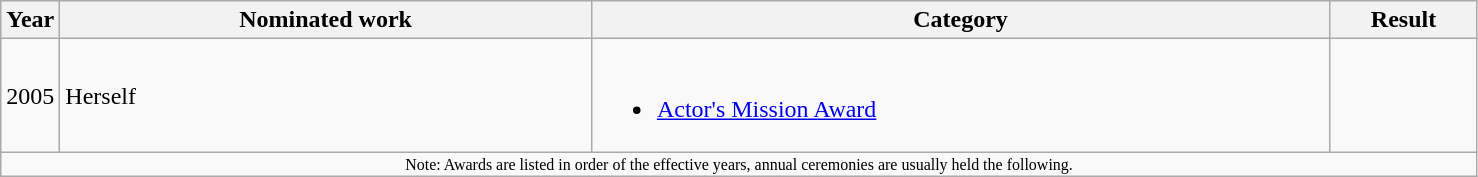<table class="wikitable">
<tr>
<th width="4%">Year</th>
<th width="36%">Nominated work</th>
<th width="50%">Category</th>
<th width="10%">Result</th>
</tr>
<tr>
<td>2005</td>
<td>Herself</td>
<td><br><ul><li><a href='#'>Actor's Mission Award</a></li></ul></td>
<td></td>
</tr>
<tr>
<td colspan="4" width="100%" style="font-size:8pt" align="center">Note: Awards are listed in order of the effective years, annual ceremonies are usually held the following.</td>
</tr>
</table>
